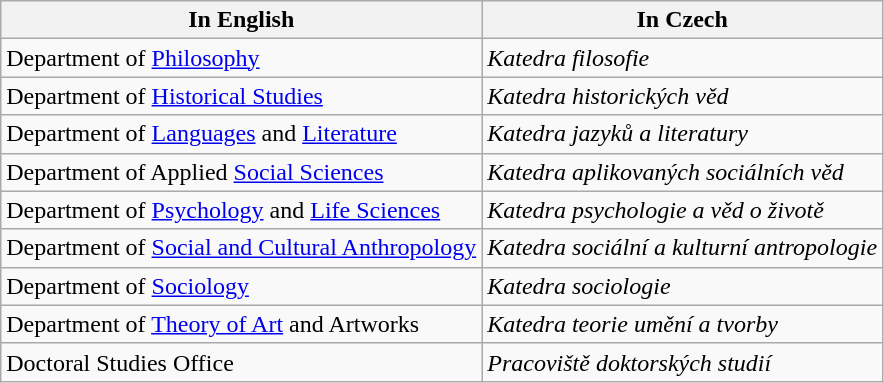<table class="wikitable">
<tr>
<th>In English</th>
<th>In Czech</th>
</tr>
<tr>
<td>Department of <a href='#'>Philosophy</a></td>
<td><em>Katedra filosofie</em></td>
</tr>
<tr>
<td>Department of <a href='#'>Historical Studies</a></td>
<td><em>Katedra historických věd</em></td>
</tr>
<tr>
<td>Department of <a href='#'>Languages</a> and <a href='#'>Literature</a></td>
<td><em>Katedra jazyků a literatury</em></td>
</tr>
<tr>
<td>Department of Applied <a href='#'>Social Sciences</a></td>
<td><em>Katedra aplikovaných sociálních věd</em></td>
</tr>
<tr>
<td>Department of <a href='#'>Psychology</a> and <a href='#'>Life Sciences</a></td>
<td><em>Katedra psychologie a věd o životě</em></td>
</tr>
<tr>
<td>Department of <a href='#'>Social and Cultural Anthropology</a></td>
<td><em>Katedra sociální a kulturní antropologie</em></td>
</tr>
<tr>
<td>Department of <a href='#'>Sociology</a></td>
<td><em>Katedra sociologie</em></td>
</tr>
<tr>
<td>Department of <a href='#'>Theory of Art</a> and Artworks</td>
<td><em>Katedra teorie umění a tvorby</em></td>
</tr>
<tr>
<td>Doctoral Studies Office</td>
<td><em>Pracoviště doktorských studií</em></td>
</tr>
</table>
